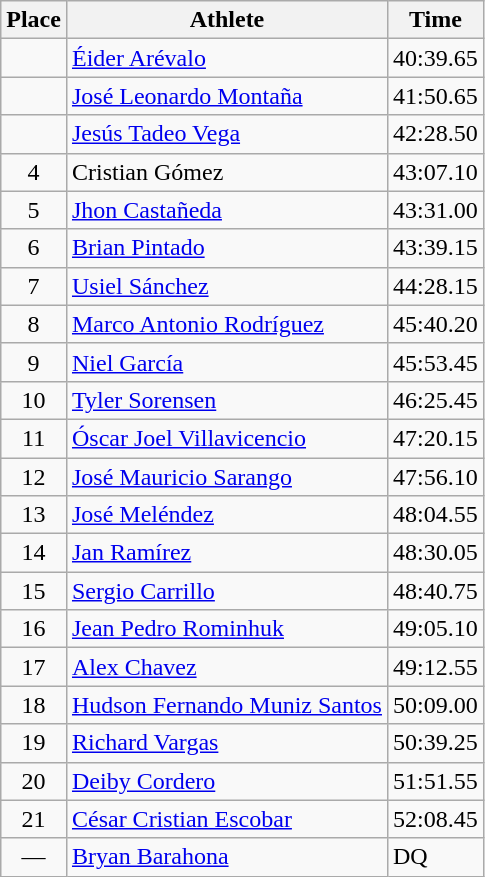<table class=wikitable>
<tr>
<th>Place</th>
<th>Athlete</th>
<th>Time</th>
</tr>
<tr>
<td align=center></td>
<td><a href='#'>Éider Arévalo</a> </td>
<td>40:39.65</td>
</tr>
<tr>
<td align=center></td>
<td><a href='#'>José Leonardo Montaña</a> </td>
<td>41:50.65</td>
</tr>
<tr>
<td align=center></td>
<td><a href='#'>Jesús Tadeo Vega</a> </td>
<td>42:28.50</td>
</tr>
<tr>
<td align=center>4</td>
<td>Cristian Gómez </td>
<td>43:07.10</td>
</tr>
<tr>
<td align=center>5</td>
<td><a href='#'>Jhon Castañeda</a> </td>
<td>43:31.00</td>
</tr>
<tr>
<td align=center>6</td>
<td><a href='#'>Brian Pintado</a> </td>
<td>43:39.15</td>
</tr>
<tr>
<td align=center>7</td>
<td><a href='#'>Usiel Sánchez</a> </td>
<td>44:28.15</td>
</tr>
<tr>
<td align=center>8</td>
<td><a href='#'>Marco Antonio Rodríguez</a> </td>
<td>45:40.20</td>
</tr>
<tr>
<td align=center>9</td>
<td><a href='#'>Niel García</a> </td>
<td>45:53.45</td>
</tr>
<tr>
<td align=center>10</td>
<td><a href='#'>Tyler Sorensen</a> </td>
<td>46:25.45</td>
</tr>
<tr>
<td align=center>11</td>
<td><a href='#'>Óscar Joel Villavicencio</a> </td>
<td>47:20.15</td>
</tr>
<tr>
<td align=center>12</td>
<td><a href='#'>José Mauricio Sarango</a> </td>
<td>47:56.10</td>
</tr>
<tr>
<td align=center>13</td>
<td><a href='#'>José Meléndez</a> </td>
<td>48:04.55</td>
</tr>
<tr>
<td align=center>14</td>
<td><a href='#'>Jan Ramírez</a> </td>
<td>48:30.05</td>
</tr>
<tr>
<td align=center>15</td>
<td><a href='#'>Sergio Carrillo</a> </td>
<td>48:40.75</td>
</tr>
<tr>
<td align=center>16</td>
<td><a href='#'>Jean Pedro Rominhuk</a> </td>
<td>49:05.10</td>
</tr>
<tr>
<td align=center>17</td>
<td><a href='#'>Alex Chavez</a> </td>
<td>49:12.55</td>
</tr>
<tr>
<td align=center>18</td>
<td><a href='#'>Hudson Fernando Muniz Santos</a> </td>
<td>50:09.00</td>
</tr>
<tr>
<td align=center>19</td>
<td><a href='#'>Richard Vargas</a> </td>
<td>50:39.25</td>
</tr>
<tr>
<td align=center>20</td>
<td><a href='#'>Deiby Cordero</a> </td>
<td>51:51.55</td>
</tr>
<tr>
<td align=center>21</td>
<td><a href='#'>César Cristian Escobar</a> </td>
<td>52:08.45</td>
</tr>
<tr>
<td align=center>—</td>
<td><a href='#'>Bryan Barahona</a> </td>
<td>DQ</td>
</tr>
</table>
